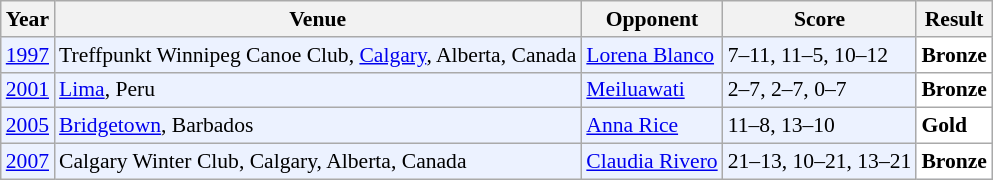<table class="sortable wikitable" style="font-size: 90%;">
<tr>
<th>Year</th>
<th>Venue</th>
<th>Opponent</th>
<th>Score</th>
<th>Result</th>
</tr>
<tr style="background:#ECF2FF">
<td align="center"><a href='#'>1997</a></td>
<td align="left">Treffpunkt Winnipeg Canoe Club, <a href='#'>Calgary</a>, Alberta, Canada</td>
<td align="left"> <a href='#'>Lorena Blanco</a></td>
<td align="left">7–11, 11–5, 10–12</td>
<td style="text-align:left; background:white"> <strong>Bronze</strong></td>
</tr>
<tr style="background:#ECF2FF">
<td align="center"><a href='#'>2001</a></td>
<td align="left"><a href='#'>Lima</a>, Peru</td>
<td align="left"> <a href='#'>Meiluawati</a></td>
<td align="left">2–7, 2–7, 0–7</td>
<td style="text-align:left; background:white"> <strong>Bronze</strong></td>
</tr>
<tr style="background:#ECF2FF">
<td align="center"><a href='#'>2005</a></td>
<td align="left"><a href='#'>Bridgetown</a>, Barbados</td>
<td align="left"> <a href='#'>Anna Rice</a></td>
<td align="left">11–8, 13–10</td>
<td style="text-align:left; background:white"> <strong>Gold</strong></td>
</tr>
<tr style="background:#ECF2FF">
<td align="center"><a href='#'>2007</a></td>
<td align="left">Calgary Winter Club, Calgary, Alberta, Canada</td>
<td align="left"> <a href='#'>Claudia Rivero</a></td>
<td align="left">21–13, 10–21, 13–21</td>
<td style="text-align:left; background:white"> <strong>Bronze</strong></td>
</tr>
</table>
